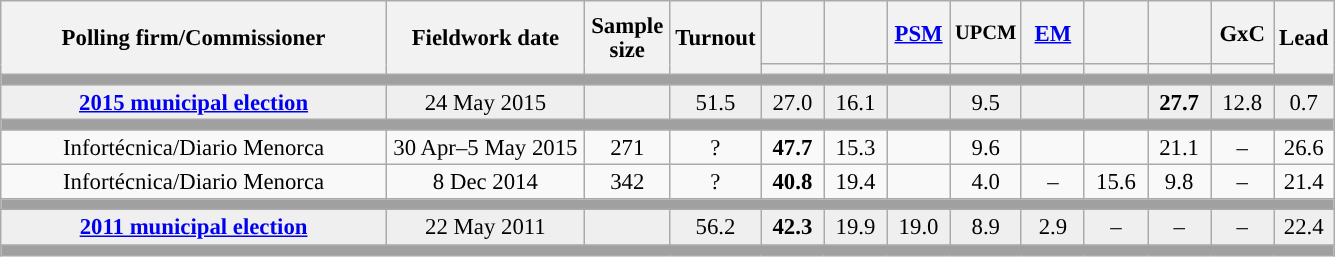<table class="wikitable collapsible collapsed" style="text-align:center; font-size:95%; line-height:16px;">
<tr style="height:42px;">
<th style="width:250px;" rowspan="2">Polling firm/Commissioner</th>
<th style="width:125px;" rowspan="2">Fieldwork date</th>
<th style="width:50px;" rowspan="2">Sample size</th>
<th style="width:45px;" rowspan="2">Turnout</th>
<th style="width:35px;"></th>
<th style="width:35px;"></th>
<th style="width:35px;"><a href='#'>PSM</a></th>
<th style="width:35px; font-size:90%;">UPCM</th>
<th style="width:35px;"><a href='#'>EM</a></th>
<th style="width:35px;"></th>
<th style="width:35px;"></th>
<th style="width:35px;">GxC</th>
<th style="width:30px;" rowspan="2">Lead</th>
</tr>
<tr>
<th style="color:inherit;background:"></th>
<th style="color:inherit;background:"></th>
<th style="color:inherit;background:"></th>
<th style="color:inherit;background:"></th>
<th style="color:inherit;background:"></th>
<th style="color:inherit;background:"></th>
<th style="color:inherit;background:"></th>
<th style="color:inherit;background:"></th>
</tr>
<tr>
<td colspan="13" style="background:#A0A0A0"></td>
</tr>
<tr style="background:#EFEFEF;">
<td><strong><a href='#'>2015 municipal election</a></strong></td>
<td>24 May 2015</td>
<td></td>
<td>51.5</td>
<td>27.0<br></td>
<td>16.1<br></td>
<td></td>
<td>9.5<br></td>
<td></td>
<td></td>
<td><strong>27.7</strong><br></td>
<td>12.8<br></td>
<td style="background:">0.7</td>
</tr>
<tr>
<td colspan="13" style="background:#A0A0A0"></td>
</tr>
<tr>
<td>Infortécnica/Diario Menorca</td>
<td>30 Apr–5 May 2015</td>
<td>271</td>
<td>?</td>
<td><strong>47.7</strong><br></td>
<td>15.3<br></td>
<td></td>
<td>9.6<br></td>
<td></td>
<td></td>
<td>21.1<br></td>
<td>–</td>
<td style="background:">26.6</td>
</tr>
<tr>
<td>Infortécnica/Diario Menorca</td>
<td>8 Dec 2014</td>
<td>342</td>
<td>?</td>
<td><strong>40.8</strong><br></td>
<td>19.4<br></td>
<td></td>
<td>4.0<br></td>
<td>–</td>
<td>15.6<br></td>
<td>9.8<br></td>
<td>–</td>
<td style="background:">21.4</td>
</tr>
<tr>
<td colspan="13" style="background:#A0A0A0"></td>
</tr>
<tr style="background:#EFEFEF;">
<td><strong><a href='#'>2011 municipal election</a></strong></td>
<td>22 May 2011</td>
<td></td>
<td>56.2</td>
<td><strong>42.3</strong><br></td>
<td>19.9<br></td>
<td>19.0<br></td>
<td>8.9<br></td>
<td>2.9<br></td>
<td>–</td>
<td>–</td>
<td>–</td>
<td style="background:">22.4</td>
</tr>
<tr>
<td colspan="13" style="background:#A0A0A0"></td>
</tr>
</table>
